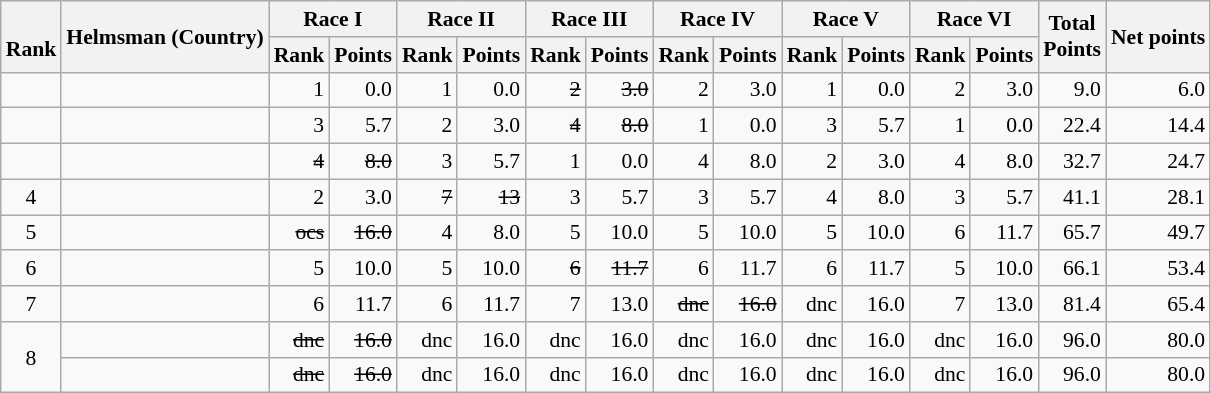<table class="wikitable" style="text-align:right; font-size:90%">
<tr>
<th rowspan=2><br>Rank</th>
<th rowspan=2>Helmsman (Country)</th>
<th colspan=2>Race I</th>
<th colspan=2>Race II</th>
<th colspan=2>Race III</th>
<th colspan=2>Race IV</th>
<th colspan=2>Race V</th>
<th colspan=2>Race VI</th>
<th rowspan=2>Total <br>Points <br></th>
<th rowspan=2>Net points</th>
</tr>
<tr>
<th>Rank</th>
<th>Points</th>
<th>Rank</th>
<th>Points</th>
<th>Rank</th>
<th>Points</th>
<th>Rank</th>
<th>Points</th>
<th>Rank</th>
<th>Points</th>
<th>Rank</th>
<th>Points</th>
</tr>
<tr style="vertical-align:top;">
<td align=center></td>
<td align=left></td>
<td>1</td>
<td>0.0</td>
<td>1</td>
<td>0.0</td>
<td><s>2</s></td>
<td><s>3.0</s></td>
<td>2</td>
<td>3.0</td>
<td>1</td>
<td>0.0</td>
<td>2</td>
<td>3.0</td>
<td>9.0</td>
<td>6.0</td>
</tr>
<tr>
<td align=center></td>
<td align=left></td>
<td>3</td>
<td>5.7</td>
<td>2</td>
<td>3.0</td>
<td><s>4</s></td>
<td><s>8.0</s></td>
<td>1</td>
<td>0.0</td>
<td>3</td>
<td>5.7</td>
<td>1</td>
<td>0.0</td>
<td>22.4</td>
<td>14.4</td>
</tr>
<tr>
<td align=center></td>
<td align=left></td>
<td><s>4</s></td>
<td><s>8.0</s></td>
<td>3</td>
<td>5.7</td>
<td>1</td>
<td>0.0</td>
<td>4</td>
<td>8.0</td>
<td>2</td>
<td>3.0</td>
<td>4</td>
<td>8.0</td>
<td>32.7</td>
<td>24.7</td>
</tr>
<tr>
<td align=center>4</td>
<td align=left></td>
<td>2</td>
<td>3.0</td>
<td><s>7</s></td>
<td><s>13</s></td>
<td>3</td>
<td>5.7</td>
<td>3</td>
<td>5.7</td>
<td>4</td>
<td>8.0</td>
<td>3</td>
<td>5.7</td>
<td>41.1</td>
<td>28.1</td>
</tr>
<tr>
<td align=center>5</td>
<td align=left></td>
<td><s>ocs</s></td>
<td><s>16.0</s></td>
<td>4</td>
<td>8.0</td>
<td>5</td>
<td>10.0</td>
<td>5</td>
<td>10.0</td>
<td>5</td>
<td>10.0</td>
<td>6</td>
<td>11.7</td>
<td>65.7</td>
<td>49.7</td>
</tr>
<tr>
<td align=center>6</td>
<td align=left></td>
<td>5</td>
<td>10.0</td>
<td>5</td>
<td>10.0</td>
<td><s>6</s></td>
<td><s>11.7</s></td>
<td>6</td>
<td>11.7</td>
<td>6</td>
<td>11.7</td>
<td>5</td>
<td>10.0</td>
<td>66.1</td>
<td>53.4</td>
</tr>
<tr>
<td align=center>7</td>
<td align=left></td>
<td>6</td>
<td>11.7</td>
<td>6</td>
<td>11.7</td>
<td>7</td>
<td>13.0</td>
<td><s>dnc</s></td>
<td><s>16.0</s></td>
<td>dnc</td>
<td>16.0</td>
<td>7</td>
<td>13.0</td>
<td>81.4</td>
<td>65.4</td>
</tr>
<tr>
<td rowspan=2 align=center>8</td>
<td align=left></td>
<td><s>dnc</s></td>
<td><s>16.0</s></td>
<td>dnc</td>
<td>16.0</td>
<td>dnc</td>
<td>16.0</td>
<td>dnc</td>
<td>16.0</td>
<td>dnc</td>
<td>16.0</td>
<td>dnc</td>
<td>16.0</td>
<td>96.0</td>
<td>80.0</td>
</tr>
<tr>
<td align=left></td>
<td><s>dnc</s></td>
<td><s>16.0</s></td>
<td>dnc</td>
<td>16.0</td>
<td>dnc</td>
<td>16.0</td>
<td>dnc</td>
<td>16.0</td>
<td>dnc</td>
<td>16.0</td>
<td>dnc</td>
<td>16.0</td>
<td>96.0</td>
<td>80.0</td>
</tr>
</table>
